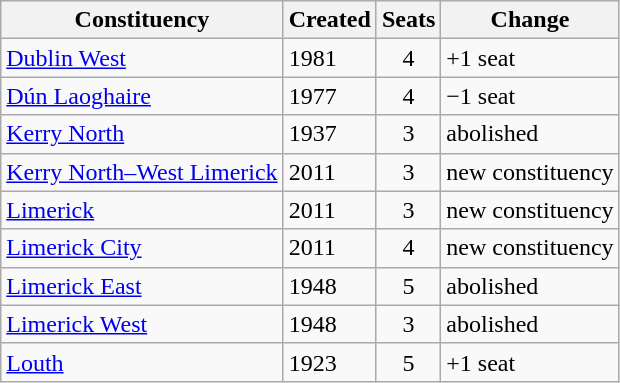<table class="wikitable">
<tr>
<th>Constituency</th>
<th>Created</th>
<th>Seats</th>
<th>Change</th>
</tr>
<tr>
<td><a href='#'>Dublin West</a></td>
<td>1981</td>
<td align="center">4</td>
<td>+1 seat</td>
</tr>
<tr>
<td><a href='#'>Dún Laoghaire</a></td>
<td>1977</td>
<td align="center">4</td>
<td>−1 seat</td>
</tr>
<tr>
<td><a href='#'>Kerry North</a></td>
<td>1937</td>
<td align="center">3</td>
<td>abolished</td>
</tr>
<tr>
<td><a href='#'>Kerry North–West Limerick</a></td>
<td>2011</td>
<td align="center">3</td>
<td>new constituency</td>
</tr>
<tr>
<td><a href='#'>Limerick</a></td>
<td>2011</td>
<td align="center">3</td>
<td>new constituency</td>
</tr>
<tr>
<td><a href='#'>Limerick City</a></td>
<td>2011</td>
<td align="center">4</td>
<td>new constituency</td>
</tr>
<tr>
<td><a href='#'>Limerick East</a></td>
<td>1948</td>
<td align="center">5</td>
<td>abolished</td>
</tr>
<tr>
<td><a href='#'>Limerick West</a></td>
<td>1948</td>
<td align="center">3</td>
<td>abolished</td>
</tr>
<tr>
<td><a href='#'>Louth</a></td>
<td>1923</td>
<td align="center">5</td>
<td>+1 seat</td>
</tr>
</table>
